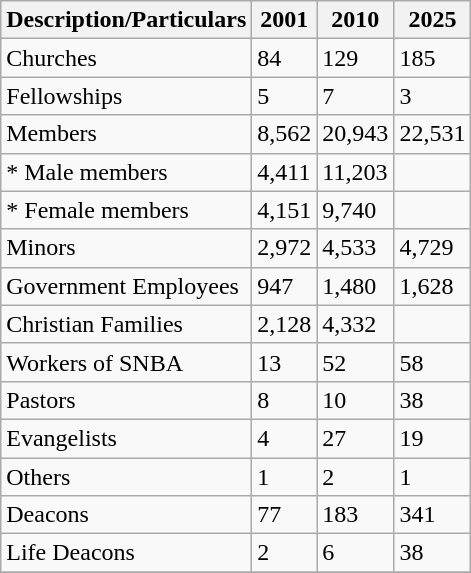<table class = "wikitable">
<tr>
<th>Description/Particulars</th>
<th>2001</th>
<th>2010</th>
<th>2025</th>
</tr>
<tr>
<td>Churches</td>
<td>84</td>
<td>129</td>
<td>185</td>
</tr>
<tr>
<td>Fellowships</td>
<td>5</td>
<td>7</td>
<td>3</td>
</tr>
<tr>
<td>Members</td>
<td>8,562</td>
<td>20,943</td>
<td>22,531</td>
</tr>
<tr>
<td>* Male members</td>
<td>4,411</td>
<td>11,203</td>
<td></td>
</tr>
<tr>
<td>* Female members</td>
<td>4,151</td>
<td>9,740</td>
<td></td>
</tr>
<tr>
<td>Minors</td>
<td>2,972</td>
<td>4,533</td>
<td>4,729</td>
</tr>
<tr>
<td>Government Employees</td>
<td>947</td>
<td>1,480</td>
<td>1,628</td>
</tr>
<tr>
<td>Christian Families</td>
<td>2,128</td>
<td>4,332</td>
<td></td>
</tr>
<tr>
<td>Workers of SNBA</td>
<td>13</td>
<td>52</td>
<td>58</td>
</tr>
<tr>
<td>Pastors</td>
<td>8</td>
<td>10</td>
<td>38</td>
</tr>
<tr>
<td>Evangelists</td>
<td>4</td>
<td>27</td>
<td>19</td>
</tr>
<tr>
<td>Others</td>
<td>1</td>
<td>2</td>
<td>1</td>
</tr>
<tr>
<td>Deacons</td>
<td>77</td>
<td>183</td>
<td>341</td>
</tr>
<tr>
<td>Life Deacons</td>
<td>2</td>
<td>6</td>
<td>38</td>
</tr>
<tr>
</tr>
</table>
